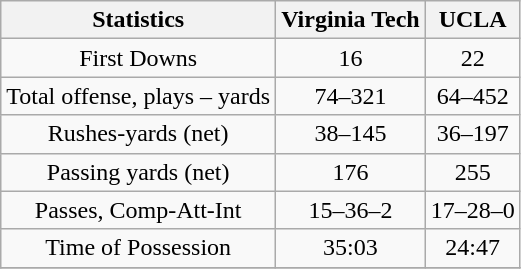<table class="wikitable" style="text-align: center;">
<tr>
<th>Statistics</th>
<th>Virginia Tech</th>
<th>UCLA</th>
</tr>
<tr>
<td>First Downs</td>
<td>16</td>
<td>22</td>
</tr>
<tr>
<td>Total offense, plays – yards</td>
<td>74–321</td>
<td>64–452</td>
</tr>
<tr>
<td>Rushes-yards (net)</td>
<td>38–145</td>
<td>36–197</td>
</tr>
<tr>
<td>Passing yards (net)</td>
<td>176</td>
<td>255</td>
</tr>
<tr>
<td>Passes, Comp-Att-Int</td>
<td>15–36–2</td>
<td>17–28–0</td>
</tr>
<tr>
<td>Time of Possession</td>
<td>35:03</td>
<td>24:47</td>
</tr>
<tr>
</tr>
</table>
